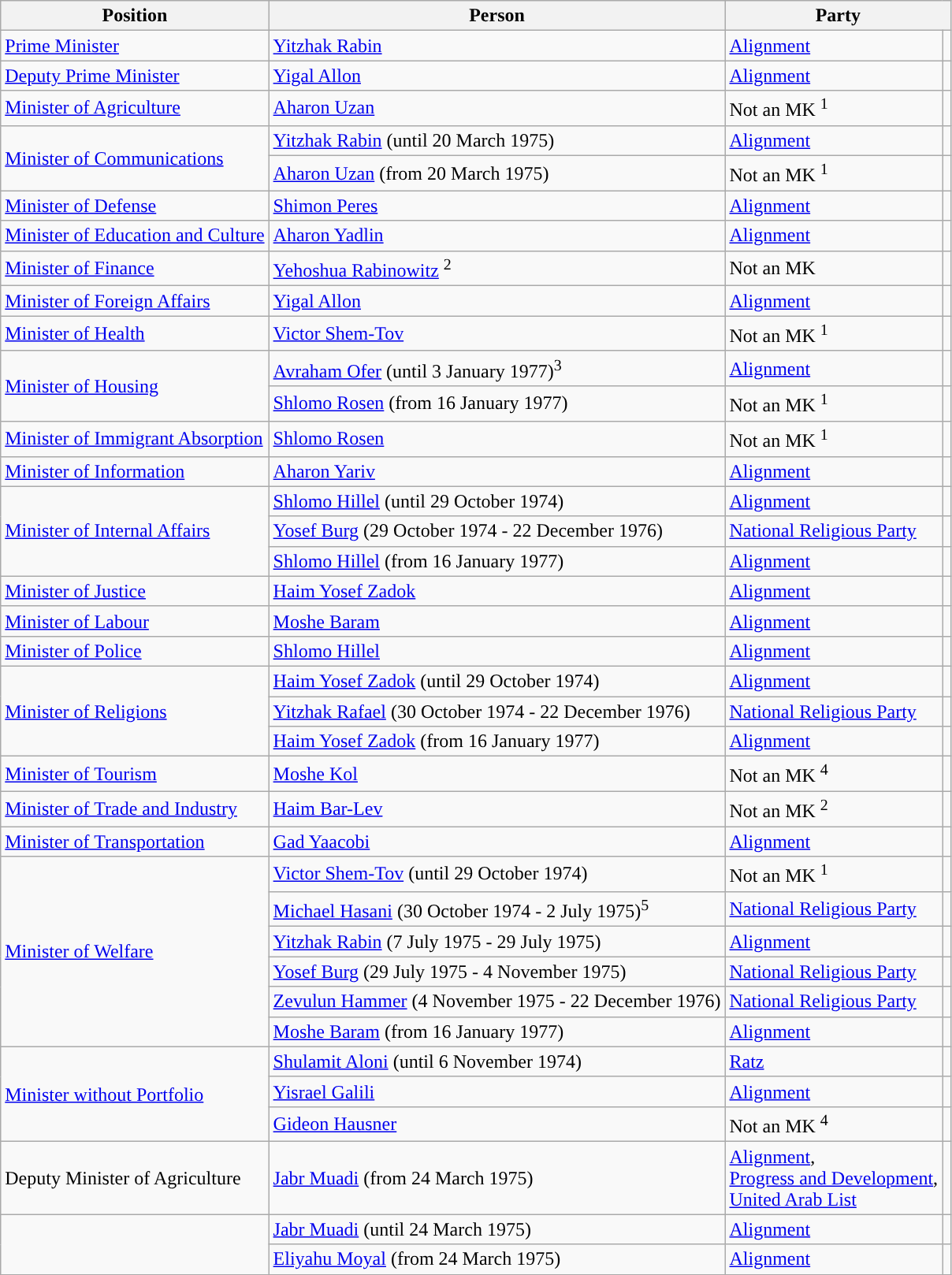<table class=wikitable style="text-align:left">
<tr>
<th>Position</th>
<th>Person</th>
<th colspan=2>Party</th>
</tr>
<tr>
<td><a href='#'>Prime Minister</a></td>
<td><a href='#'>Yitzhak Rabin</a></td>
<td><a href='#'>Alignment</a></td>
<td style="background:"></td>
</tr>
<tr>
<td><a href='#'>Deputy Prime Minister</a></td>
<td><a href='#'>Yigal Allon</a></td>
<td><a href='#'>Alignment</a></td>
<td style="background:"></td>
</tr>
<tr>
<td><a href='#'>Minister of Agriculture</a></td>
<td><a href='#'>Aharon Uzan</a></td>
<td>Not an MK <sup>1</sup></td>
<td style="background:"></td>
</tr>
<tr>
<td rowspan=2><a href='#'>Minister of Communications</a></td>
<td><a href='#'>Yitzhak Rabin</a> (until 20 March 1975)</td>
<td><a href='#'>Alignment</a></td>
<td style="background:"></td>
</tr>
<tr>
<td><a href='#'>Aharon Uzan</a> (from 20 March 1975)</td>
<td>Not an MK <sup>1</sup></td>
<td style="background:"></td>
</tr>
<tr>
<td><a href='#'>Minister of Defense</a></td>
<td><a href='#'>Shimon Peres</a></td>
<td><a href='#'>Alignment</a></td>
<td style="background:"></td>
</tr>
<tr>
<td><a href='#'>Minister of Education and Culture</a></td>
<td><a href='#'>Aharon Yadlin</a></td>
<td><a href='#'>Alignment</a></td>
<td style="background:"></td>
</tr>
<tr>
<td><a href='#'>Minister of Finance</a></td>
<td><a href='#'>Yehoshua Rabinowitz</a> <sup>2</sup></td>
<td>Not an MK</td>
<td style="background:"></td>
</tr>
<tr>
<td><a href='#'>Minister of Foreign Affairs</a></td>
<td><a href='#'>Yigal Allon</a></td>
<td><a href='#'>Alignment</a></td>
<td style="background:"></td>
</tr>
<tr>
<td><a href='#'>Minister of Health</a></td>
<td><a href='#'>Victor Shem-Tov</a></td>
<td>Not an MK <sup>1</sup></td>
<td style="background:"></td>
</tr>
<tr>
<td rowspan=2><a href='#'>Minister of Housing</a></td>
<td><a href='#'>Avraham Ofer</a> (until 3 January 1977)<sup>3</sup></td>
<td><a href='#'>Alignment</a></td>
<td style="background:"></td>
</tr>
<tr>
<td><a href='#'>Shlomo Rosen</a> (from 16 January 1977)</td>
<td>Not an MK <sup>1</sup></td>
<td style="background:"></td>
</tr>
<tr>
<td><a href='#'>Minister of Immigrant Absorption</a></td>
<td><a href='#'>Shlomo Rosen</a></td>
<td>Not an MK <sup>1</sup></td>
<td style="background:"></td>
</tr>
<tr>
<td><a href='#'>Minister of Information</a></td>
<td><a href='#'>Aharon Yariv</a></td>
<td><a href='#'>Alignment</a></td>
<td style="background:"></td>
</tr>
<tr>
<td rowspan=3><a href='#'>Minister of Internal Affairs</a></td>
<td><a href='#'>Shlomo Hillel</a> (until 29 October 1974)</td>
<td><a href='#'>Alignment</a></td>
<td style="background:"></td>
</tr>
<tr>
<td><a href='#'>Yosef Burg</a> (29 October 1974 - 22 December 1976)</td>
<td><a href='#'>National Religious Party</a></td>
<td style="background:"></td>
</tr>
<tr>
<td><a href='#'>Shlomo Hillel</a> (from 16 January 1977)</td>
<td><a href='#'>Alignment</a></td>
<td style="background:"></td>
</tr>
<tr>
<td><a href='#'>Minister of Justice</a></td>
<td><a href='#'>Haim Yosef Zadok</a></td>
<td><a href='#'>Alignment</a></td>
<td style="background:"></td>
</tr>
<tr>
<td><a href='#'>Minister of Labour</a></td>
<td><a href='#'>Moshe Baram</a></td>
<td><a href='#'>Alignment</a></td>
<td style="background:"></td>
</tr>
<tr>
<td><a href='#'>Minister of Police</a></td>
<td><a href='#'>Shlomo Hillel</a></td>
<td><a href='#'>Alignment</a></td>
<td style="background:"></td>
</tr>
<tr>
<td rowspan=3><a href='#'>Minister of Religions</a></td>
<td><a href='#'>Haim Yosef Zadok</a> (until 29 October 1974)</td>
<td><a href='#'>Alignment</a></td>
<td style="background:"></td>
</tr>
<tr>
<td><a href='#'>Yitzhak Rafael</a> (30 October 1974 - 22 December 1976)</td>
<td><a href='#'>National Religious Party</a></td>
<td style="background:"></td>
</tr>
<tr>
<td><a href='#'>Haim Yosef Zadok</a> (from 16 January 1977)</td>
<td><a href='#'>Alignment</a></td>
<td style="background:"></td>
</tr>
<tr>
<td><a href='#'>Minister of Tourism</a></td>
<td><a href='#'>Moshe Kol</a></td>
<td>Not an MK <sup>4</sup></td>
<td style="background:"></td>
</tr>
<tr>
<td><a href='#'>Minister of Trade and Industry</a></td>
<td><a href='#'>Haim Bar-Lev</a></td>
<td>Not an MK <sup>2</sup></td>
<td style="background:"></td>
</tr>
<tr>
<td><a href='#'>Minister of Transportation</a></td>
<td><a href='#'>Gad Yaacobi</a></td>
<td><a href='#'>Alignment</a></td>
<td style="background:"></td>
</tr>
<tr>
<td rowspan=6><a href='#'>Minister of Welfare</a></td>
<td><a href='#'>Victor Shem-Tov</a> (until 29 October 1974)</td>
<td>Not an MK <sup>1</sup></td>
<td style="background:"></td>
</tr>
<tr>
<td><a href='#'>Michael Hasani</a> (30 October 1974 - 2 July 1975)<sup>5</sup></td>
<td><a href='#'>National Religious Party</a></td>
<td style="background:"></td>
</tr>
<tr>
<td><a href='#'>Yitzhak Rabin</a> (7 July 1975 - 29 July 1975)</td>
<td><a href='#'>Alignment</a></td>
<td style="background:"></td>
</tr>
<tr>
<td><a href='#'>Yosef Burg</a> (29 July 1975 - 4 November 1975)</td>
<td><a href='#'>National Religious Party</a></td>
<td style="background:"></td>
</tr>
<tr>
<td><a href='#'>Zevulun Hammer</a> (4 November 1975 - 22 December 1976)</td>
<td><a href='#'>National Religious Party</a></td>
<td style="background:"></td>
</tr>
<tr>
<td><a href='#'>Moshe Baram</a> (from 16 January 1977)</td>
<td><a href='#'>Alignment</a></td>
<td style="background:"></td>
</tr>
<tr>
<td rowspan=3><a href='#'>Minister without Portfolio</a></td>
<td><a href='#'>Shulamit Aloni</a> (until 6 November 1974)</td>
<td><a href='#'>Ratz</a></td>
<td style="background:"></td>
</tr>
<tr>
<td><a href='#'>Yisrael Galili</a></td>
<td><a href='#'>Alignment</a></td>
<td style="background:"></td>
</tr>
<tr>
<td><a href='#'>Gideon Hausner</a></td>
<td>Not an MK <sup>4</sup></td>
<td style="background:"></td>
</tr>
<tr>
<td>Deputy Minister of Agriculture</td>
<td><a href='#'>Jabr Muadi</a> (from 24 March 1975)</td>
<td><a href='#'>Alignment</a>,<br><a href='#'>Progress and Development</a>,<br><a href='#'>United Arab List</a></td>
<td style="background:"></td>
</tr>
<tr>
<td rowspan=2></td>
<td><a href='#'>Jabr Muadi</a> (until 24 March 1975)</td>
<td><a href='#'>Alignment</a></td>
<td style="background:"></td>
</tr>
<tr>
<td><a href='#'>Eliyahu Moyal</a> (from 24 March 1975)</td>
<td><a href='#'>Alignment</a></td>
<td style="background:"></td>
</tr>
</table>
